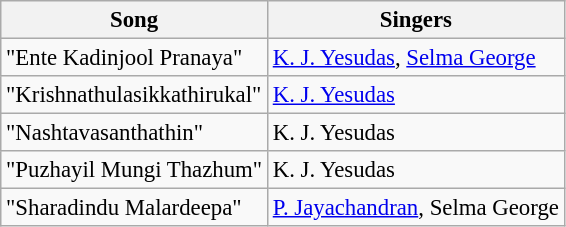<table class="wikitable" style="font-size:95%;">
<tr>
<th>Song</th>
<th>Singers</th>
</tr>
<tr>
<td>"Ente Kadinjool Pranaya"</td>
<td><a href='#'>K. J. Yesudas</a>, <a href='#'>Selma George</a></td>
</tr>
<tr>
<td>"Krishnathulasikkathirukal"</td>
<td><a href='#'>K. J. Yesudas</a></td>
</tr>
<tr>
<td>"Nashtavasanthathin"</td>
<td>K. J. Yesudas</td>
</tr>
<tr>
<td>"Puzhayil Mungi Thazhum"</td>
<td>K. J. Yesudas</td>
</tr>
<tr>
<td>"Sharadindu Malardeepa"</td>
<td><a href='#'>P. Jayachandran</a>, Selma George</td>
</tr>
</table>
